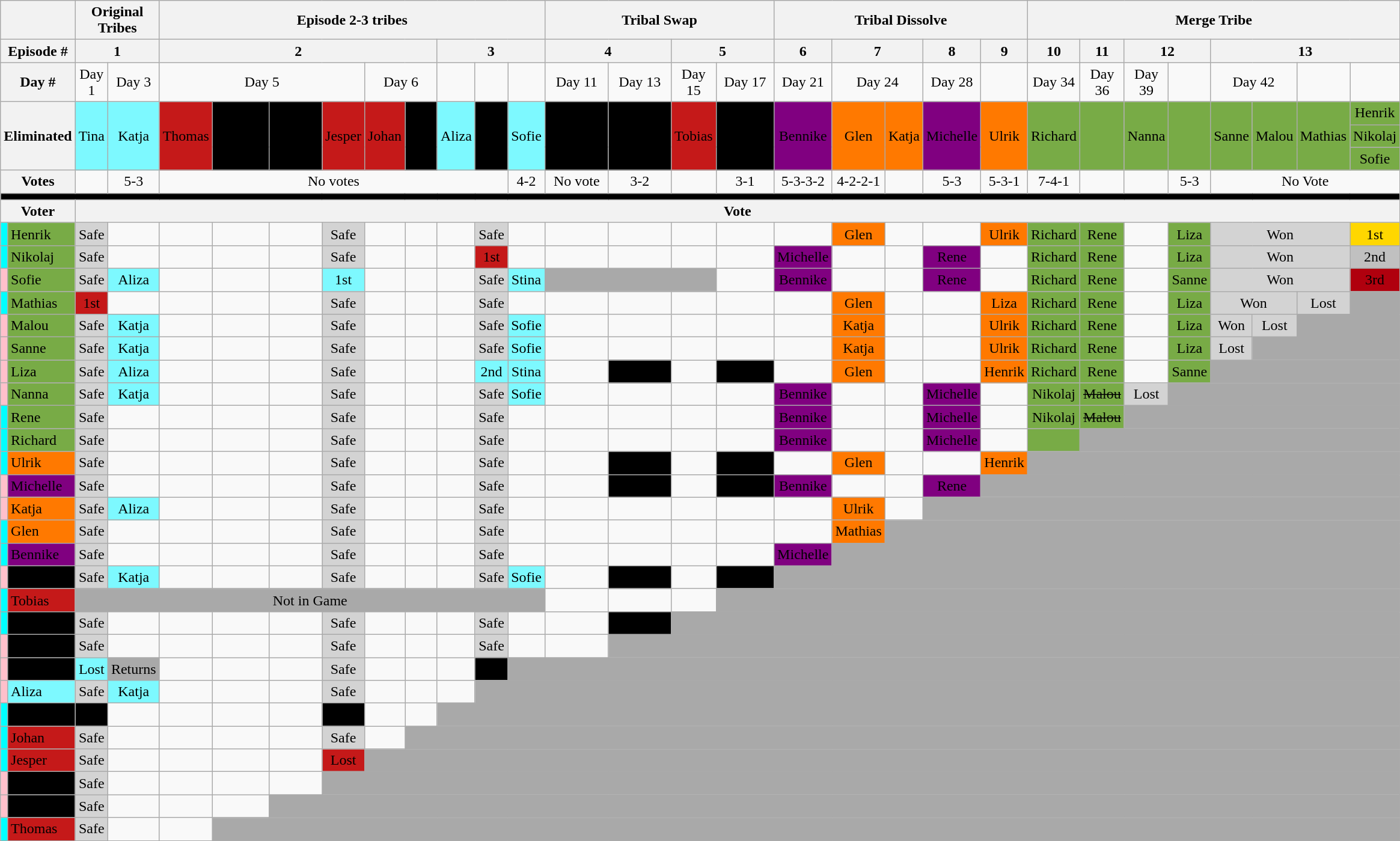<table class="wikitable" style="text-align:center">
<tr>
<th colspan="2"></th>
<th colspan="2">Original Tribes</th>
<th colspan="9">Episode 2-3 tribes</th>
<th colspan="4">Tribal Swap</th>
<th colspan="5">Tribal Dissolve</th>
<th colspan="8">Merge Tribe</th>
</tr>
<tr>
<th colspan="2">Episode #</th>
<th colspan=2>1</th>
<th colspan=6>2</th>
<th colspan=3>3</th>
<th colspan=2>4</th>
<th colspan=2>5</th>
<th>6</th>
<th colspan=2>7</th>
<th>8</th>
<th>9</th>
<th>10</th>
<th>11</th>
<th colspan="2">12</th>
<th colspan="4">13</th>
</tr>
<tr>
<th colspan="2">Day #</th>
<td>Day 1</td>
<td>Day 3</td>
<td colspan="4">Day 5</td>
<td colspan="2">Day 6</td>
<td></td>
<td></td>
<td></td>
<td>Day 11</td>
<td>Day 13</td>
<td>Day 15</td>
<td>Day 17</td>
<td>Day 21</td>
<td colspan=2>Day 24</td>
<td>Day 28</td>
<td></td>
<td>Day 34</td>
<td>Day 36</td>
<td>Day 39</td>
<td></td>
<td colspan="2">Day 42</td>
<td></td>
<td colspan="3"></td>
</tr>
<tr>
<th colspan="2" rowspan="3">Eliminated</th>
<td rowspan="3" bgcolor="#7DF9FF">Tina</td>
<td rowspan="3" bgcolor="#7DF9FF">Katja</td>
<td rowspan="3" bgcolor="#C51919">Thomas</td>
<td rowspan="3" bgcolor="black"><span>Caroline</span></td>
<td rowspan="3" bgcolor="black"><span>Natasha</span></td>
<td rowspan="3" bgcolor="#C51919">Jesper</td>
<td rowspan="3" bgcolor="#C51919">Johan</td>
<td rowspan="3" bgcolor="black"><span>Kim</span></td>
<td rowspan="3" bgcolor="#7DF9FF">Aliza</td>
<td rowspan="3" bgcolor="black"><span>Tina</span></td>
<td rowspan="3" bgcolor="#7DF9FF">Sofie</td>
<td rowspan="3" bgcolor="black"><span>Josephine</span></td>
<td rowspan="3" bgcolor="black"><span>Benjamin</span></td>
<td rowspan="3" bgcolor="#C51919">Tobias</td>
<td rowspan="3" bgcolor="black"><span>Stina</span></td>
<td rowspan="3" bgcolor="purple"><span>Bennike</span></td>
<td rowspan="3" bgcolor="#FF7900"><span>Glen</span></td>
<td rowspan="3" bgcolor="#FF7900">Katja</td>
<td rowspan="3" bgcolor="purple"><span>Michelle</span></td>
<td rowspan="3" bgcolor="#FF7900">Ulrik</td>
<td rowspan="3" bgcolor="#78AB46">Richard</td>
<td rowspan="3" bgcolor="#78AB46"></td>
<td rowspan="3" bgcolor="#78AB46">Nanna</td>
<td rowspan="3" bgcolor="#78AB46"></td>
<td rowspan="3" bgcolor="#78AB46">Sanne</td>
<td rowspan="3" bgcolor="#78AB46">Malou</td>
<td rowspan="3" bgcolor="#78AB46">Mathias</td>
<td rowspan="1" bgcolor="#78AB46">Henrik</td>
</tr>
<tr>
<td rowspan="1" bgcolor="#78AB46">Nikolaj</td>
</tr>
<tr>
<td rowspan="1" bgcolor="#78AB46">Sofie</td>
</tr>
<tr>
<th colspan="2" rowspan="1">Votes</th>
<td></td>
<td>5-3</td>
<td colspan="8">No votes</td>
<td>4-2</td>
<td>No vote</td>
<td>3-2</td>
<td></td>
<td>3-1</td>
<td>5-3-3-2</td>
<td>4-2-2-1</td>
<td></td>
<td>5-3</td>
<td>5-3-1</td>
<td>7-4-1</td>
<td></td>
<td></td>
<td>5-3</td>
<td colspan="4">No Vote</td>
</tr>
<tr>
<td bgcolor=black colspan="30"></td>
</tr>
<tr>
<th colspan="2">Voter</th>
<th colspan="28">Vote</th>
</tr>
<tr>
<td style="background:cyan"></td>
<td align="left" bgcolor="#78AB46">Henrik</td>
<td bgcolor="lightgray">Safe</td>
<td></td>
<td></td>
<td></td>
<td></td>
<td bgcolor="lightgray">Safe</td>
<td></td>
<td></td>
<td></td>
<td bgcolor="lightgray">Safe</td>
<td></td>
<td></td>
<td></td>
<td></td>
<td></td>
<td></td>
<td bgcolor="#FF7900"><span>Glen</span></td>
<td></td>
<td></td>
<td bgcolor="#FF7900">Ulrik</td>
<td bgcolor="#78AB46">Richard</td>
<td bgcolor="#78AB46">Rene</td>
<td></td>
<td bgcolor="#78AB46">Liza</td>
<td colspan="3" bgcolor="lightgray">Won</td>
<td bgcolor="gold">1st</td>
</tr>
<tr>
<td style="background:cyan"></td>
<td align="left" bgcolor="#78AB46">Nikolaj</td>
<td bgcolor="lightgray">Safe</td>
<td></td>
<td></td>
<td></td>
<td></td>
<td bgcolor="lightgray">Safe</td>
<td></td>
<td></td>
<td></td>
<td bgcolor="#C51919">1st</td>
<td></td>
<td></td>
<td></td>
<td></td>
<td></td>
<td bgcolor="purple"><span>Michelle</span></td>
<td></td>
<td></td>
<td bgcolor="purple">Rene</td>
<td></td>
<td bgcolor="#78AB46">Richard</td>
<td bgcolor="#78AB46">Rene</td>
<td></td>
<td bgcolor="#78AB46">Liza</td>
<td colspan="3" bgcolor="lightgray">Won</td>
<td bgcolor="silver">2nd</td>
</tr>
<tr>
<td style="background:pink"></td>
<td align="left" bgcolor="#78AB46">Sofie</td>
<td bgcolor="lightgray">Safe</td>
<td bgcolor="#7DF9FF">Aliza</td>
<td></td>
<td></td>
<td></td>
<td bgcolor="#7DF9FF">1st</td>
<td></td>
<td></td>
<td></td>
<td bgcolor="lightgray">Safe</td>
<td bgcolor="#7DF9FF">Stina</td>
<td bgcolor="darkgray" colspan="3"></td>
<td></td>
<td bgcolor="purple"><span>Bennike</span></td>
<td></td>
<td></td>
<td bgcolor="purple">Rene</td>
<td></td>
<td bgcolor="#78AB46">Richard</td>
<td bgcolor="#78AB46">Rene</td>
<td></td>
<td bgcolor="#78AB46">Sanne</td>
<td colspan="3" bgcolor="lightgray">Won</td>
<td bgcolor="bronze">3rd</td>
</tr>
<tr>
<td style="background:cyan"></td>
<td align="left" bgcolor="#78AB46">Mathias</td>
<td bgcolor="#C51919">1st</td>
<td></td>
<td></td>
<td></td>
<td></td>
<td bgcolor="lightgray">Safe</td>
<td></td>
<td></td>
<td></td>
<td bgcolor="lightgray">Safe</td>
<td></td>
<td></td>
<td></td>
<td></td>
<td></td>
<td></td>
<td bgcolor="#FF7900"><span>Glen</span></td>
<td></td>
<td></td>
<td bgcolor="#FF7900">Liza</td>
<td bgcolor="#78AB46">Richard</td>
<td bgcolor="#78AB46">Rene</td>
<td></td>
<td bgcolor="#78AB46">Liza</td>
<td colspan="2" bgcolor="lightgray">Won</td>
<td bgcolor="lightgray">Lost</td>
<td bgcolor="darkgray" colspan="4"></td>
</tr>
<tr>
<td style="background:pink"></td>
<td align="left" bgcolor="#78AB46">Malou</td>
<td bgcolor="lightgray">Safe</td>
<td bgcolor="#7DF9FF">Katja</td>
<td></td>
<td></td>
<td></td>
<td bgcolor="lightgray">Safe</td>
<td></td>
<td></td>
<td></td>
<td bgcolor="lightgray">Safe</td>
<td bgcolor="#7DF9FF">Sofie</td>
<td></td>
<td></td>
<td></td>
<td></td>
<td></td>
<td bgcolor="#FF7900">Katja</td>
<td></td>
<td></td>
<td bgcolor="#FF7900">Ulrik</td>
<td bgcolor="#78AB46">Richard</td>
<td bgcolor="#78AB46">Rene</td>
<td></td>
<td bgcolor="#78AB46">Liza</td>
<td bgcolor="lightgray">Won</td>
<td bgcolor="lightgray">Lost</td>
<td bgcolor="darkgray" colspan="5"></td>
</tr>
<tr>
<td style="background:pink"></td>
<td align="left" bgcolor="#78AB46">Sanne</td>
<td bgcolor="lightgray">Safe</td>
<td bgcolor="#7DF9FF">Katja</td>
<td></td>
<td></td>
<td></td>
<td bgcolor="lightgray">Safe</td>
<td></td>
<td></td>
<td></td>
<td bgcolor="lightgray">Safe</td>
<td bgcolor="#7DF9FF">Sofie</td>
<td></td>
<td></td>
<td></td>
<td></td>
<td></td>
<td bgcolor="#FF7900">Katja</td>
<td></td>
<td></td>
<td bgcolor="#FF7900">Ulrik</td>
<td bgcolor="#78AB46">Richard</td>
<td bgcolor="#78AB46">Rene</td>
<td></td>
<td bgcolor="#78AB46">Liza</td>
<td bgcolor="lightgray">Lost</td>
<td bgcolor="darkgray" colspan="6"></td>
</tr>
<tr>
<td style="background:pink"></td>
<td align="left" bgcolor="#78AB46">Liza</td>
<td bgcolor="lightgray">Safe</td>
<td bgcolor="#7DF9FF">Aliza</td>
<td></td>
<td></td>
<td></td>
<td bgcolor="lightgray">Safe</td>
<td></td>
<td></td>
<td></td>
<td bgcolor="#7DF9FF">2nd</td>
<td bgcolor="#7DF9FF">Stina</td>
<td></td>
<td bgcolor="black"><span>Benjamin</span></td>
<td></td>
<td bgcolor="black"><span>Stina</span></td>
<td></td>
<td bgcolor="#FF7900"><span>Glen</span></td>
<td></td>
<td></td>
<td bgcolor="#FF7900">Henrik</td>
<td bgcolor="#78AB46">Richard</td>
<td bgcolor="#78AB46">Rene</td>
<td></td>
<td bgcolor="#78AB46">Sanne</td>
<td bgcolor="darkgray" colspan="7"></td>
</tr>
<tr>
<td style="background:pink"></td>
<td align="left" bgcolor="#78AB46">Nanna</td>
<td bgcolor="lightgray">Safe</td>
<td bgcolor="#7DF9FF">Katja</td>
<td></td>
<td></td>
<td></td>
<td bgcolor="lightgray">Safe</td>
<td></td>
<td></td>
<td></td>
<td bgcolor="lightgray">Safe</td>
<td bgcolor="#7DF9FF">Sofie</td>
<td></td>
<td></td>
<td></td>
<td></td>
<td bgcolor="purple"><span>Bennike</span></td>
<td></td>
<td></td>
<td bgcolor="purple"><span>Michelle</span></td>
<td></td>
<td bgcolor="#78AB46">Nikolaj</td>
<td bgcolor="#78AB46"><s>Malou</s></td>
<td bgcolor="lightgray">Lost</td>
<td bgcolor="darkgray" colspan="8"></td>
</tr>
<tr>
<td style="background:cyan"></td>
<td align="left" bgcolor="#78AB46">Rene</td>
<td bgcolor="lightgray">Safe</td>
<td></td>
<td></td>
<td></td>
<td></td>
<td bgcolor="lightgray">Safe</td>
<td></td>
<td></td>
<td></td>
<td bgcolor="lightgray">Safe</td>
<td></td>
<td></td>
<td></td>
<td></td>
<td></td>
<td bgcolor="purple"><span>Bennike</span></td>
<td></td>
<td></td>
<td bgcolor="purple"><span>Michelle</span></td>
<td></td>
<td bgcolor="#78AB46">Nikolaj</td>
<td bgcolor="#78AB46"><s>Malou</s></td>
<td bgcolor="darkgray" colspan="9"></td>
</tr>
<tr>
<td style="background:cyan"></td>
<td align="left" bgcolor="#78AB46">Richard</td>
<td bgcolor="lightgray">Safe</td>
<td></td>
<td></td>
<td></td>
<td></td>
<td bgcolor="lightgray">Safe</td>
<td></td>
<td></td>
<td></td>
<td bgcolor="lightgray">Safe</td>
<td></td>
<td></td>
<td></td>
<td></td>
<td></td>
<td bgcolor="purple"><span>Bennike</span></td>
<td></td>
<td></td>
<td bgcolor="purple"><span>Michelle</span></td>
<td></td>
<td bgcolor="#78AB46"></td>
<td bgcolor="darkgray" colspan="9"></td>
</tr>
<tr>
<td style="background:cyan"></td>
<td align="left" bgcolor="#FF7900">Ulrik</td>
<td bgcolor="lightgray">Safe</td>
<td></td>
<td></td>
<td></td>
<td></td>
<td bgcolor="lightgray">Safe</td>
<td></td>
<td></td>
<td></td>
<td bgcolor="lightgray">Safe</td>
<td></td>
<td></td>
<td bgcolor="black"><span>Benjamin</span></td>
<td></td>
<td bgcolor="black"><span>Stina</span></td>
<td></td>
<td bgcolor="#FF7900"><span>Glen</span></td>
<td></td>
<td></td>
<td bgcolor="#FF7900">Henrik</td>
<td bgcolor="darkgray" colspan="10"></td>
</tr>
<tr>
<td style="background:pink"></td>
<td align="left" bgcolor="purple"><span>Michelle</span></td>
<td bgcolor="lightgray">Safe</td>
<td></td>
<td></td>
<td></td>
<td></td>
<td bgcolor="lightgray">Safe</td>
<td></td>
<td></td>
<td></td>
<td bgcolor="lightgray">Safe</td>
<td></td>
<td></td>
<td bgcolor="black"><span>Stina</span></td>
<td></td>
<td bgcolor="black"><span>Stina</span></td>
<td bgcolor="purple"><span>Bennike</span></td>
<td></td>
<td></td>
<td bgcolor="purple">Rene</td>
<td bgcolor="darkgray" colspan="11"></td>
</tr>
<tr>
<td style="background:pink"></td>
<td align="left" bgcolor="#FF7900">Katja</td>
<td bgcolor="lightgray">Safe</td>
<td bgcolor="#7DF9FF">Aliza</td>
<td></td>
<td></td>
<td></td>
<td bgcolor="lightgray">Safe</td>
<td></td>
<td></td>
<td></td>
<td bgcolor="lightgray">Safe</td>
<td></td>
<td></td>
<td></td>
<td></td>
<td></td>
<td></td>
<td bgcolor="#FF7900">Ulrik</td>
<td></td>
<td bgcolor="darkgray" colspan="12"></td>
</tr>
<tr>
<td style="background:cyan"></td>
<td align="left" bgcolor="#FF7900"><span>Glen</span></td>
<td bgcolor="lightgray">Safe</td>
<td></td>
<td></td>
<td></td>
<td></td>
<td bgcolor="lightgray">Safe</td>
<td></td>
<td></td>
<td></td>
<td bgcolor="lightgray">Safe</td>
<td></td>
<td></td>
<td></td>
<td></td>
<td></td>
<td></td>
<td bgcolor="#FF7900">Mathias</td>
<td bgcolor="darkgray" colspan="13"></td>
</tr>
<tr>
<td style="background:cyan"></td>
<td align="left" bgcolor="purple"><span>Bennike</span></td>
<td bgcolor="lightgray">Safe</td>
<td></td>
<td></td>
<td></td>
<td></td>
<td bgcolor="lightgray">Safe</td>
<td></td>
<td></td>
<td></td>
<td bgcolor="lightgray">Safe</td>
<td></td>
<td></td>
<td></td>
<td></td>
<td></td>
<td bgcolor="purple"><span>Michelle</span></td>
<td bgcolor="darkgray" colspan="14"></td>
</tr>
<tr>
<td style="background:pink"></td>
<td align="left" bgcolor="black"><span>Stina</span></td>
<td bgcolor="lightgray">Safe</td>
<td bgcolor="#7DF9FF">Katja</td>
<td></td>
<td></td>
<td></td>
<td bgcolor="lightgray">Safe</td>
<td></td>
<td></td>
<td></td>
<td bgcolor="lightgray">Safe</td>
<td bgcolor="#7DF9FF">Sofie</td>
<td></td>
<td bgcolor="black"><span>Benjamin</span></td>
<td></td>
<td bgcolor="black"><span>Michelle</span></td>
<td bgcolor="darkgray" colspan="15"></td>
</tr>
<tr>
<td style="background:cyan"></td>
<td align="left" bgcolor="#C51919">Tobias</td>
<td bgcolor="darkgray" colspan="11">Not in Game</td>
<td></td>
<td></td>
<td></td>
<td bgcolor="darkgray" colspan="16"></td>
</tr>
<tr>
<td style="background:cyan"></td>
<td align="left" bgcolor="black"><span>Benjamin</span></td>
<td bgcolor="lightgray">Safe</td>
<td></td>
<td></td>
<td></td>
<td></td>
<td bgcolor="lightgray">Safe</td>
<td></td>
<td></td>
<td></td>
<td bgcolor="lightgray">Safe</td>
<td></td>
<td></td>
<td bgcolor="black"><span>Stina</span></td>
<td bgcolor="darkgray" colspan="16"></td>
</tr>
<tr>
<td style="background:pink"></td>
<td align="left" bgcolor="black"><span>Josephine</span></td>
<td bgcolor="lightgray">Safe</td>
<td></td>
<td></td>
<td></td>
<td></td>
<td bgcolor="lightgray">Safe</td>
<td></td>
<td></td>
<td></td>
<td bgcolor="lightgray">Safe</td>
<td></td>
<td></td>
<td bgcolor="darkgray" colspan="17"></td>
</tr>
<tr>
<td style="background:pink"></td>
<td align="left" bgcolor="black"><span>Tina</span></td>
<td bgcolor="#7DF9FF">Lost</td>
<td bgcolor="darkgray">Returns</td>
<td></td>
<td></td>
<td></td>
<td bgcolor="lightgray">Safe</td>
<td></td>
<td></td>
<td></td>
<td bgcolor="black"><span>Lost</span></td>
<td bgcolor="darkgray" colspan="19"></td>
</tr>
<tr>
<td style="background:pink"></td>
<td align="left" bgcolor="#7DF9FF">Aliza</td>
<td bgcolor="lightgray">Safe</td>
<td bgcolor="#7DF9FF">Katja</td>
<td></td>
<td></td>
<td></td>
<td bgcolor="lightgray">Safe</td>
<td></td>
<td></td>
<td></td>
<td bgcolor="darkgray" colspan="20"></td>
</tr>
<tr>
<td style="background:cyan"></td>
<td align="left" bgcolor="black"><span>Kim</span></td>
<td bgcolor="black"><span>2nd</span></td>
<td></td>
<td></td>
<td></td>
<td></td>
<td bgcolor="black"><span>2nd</span></td>
<td></td>
<td></td>
<td bgcolor="darkgray" colspan="21"></td>
</tr>
<tr>
<td style="background:cyan"></td>
<td align="left" bgcolor="#C51919">Johan</td>
<td bgcolor="lightgray">Safe</td>
<td></td>
<td></td>
<td></td>
<td></td>
<td bgcolor="lightgray">Safe</td>
<td></td>
<td bgcolor="darkgray" colspan="22"></td>
</tr>
<tr>
<td style="background:cyan"></td>
<td align="left" bgcolor="#C51919">Jesper</td>
<td bgcolor="lightgray">Safe</td>
<td></td>
<td></td>
<td></td>
<td></td>
<td bgcolor="#C51919">Lost</td>
<td bgcolor="darkgray" colspan="23"></td>
</tr>
<tr>
<td style="background:pink"></td>
<td align="left" bgcolor="black"><span>Natasha</span></td>
<td bgcolor="lightgray">Safe</td>
<td></td>
<td></td>
<td></td>
<td></td>
<td bgcolor="darkgray" colspan="24"></td>
</tr>
<tr>
<td style="background:pink"></td>
<td align="left" bgcolor="black"><span>Caroline</span></td>
<td bgcolor="lightgray">Safe</td>
<td></td>
<td></td>
<td></td>
<td bgcolor="darkgray" colspan="25"></td>
</tr>
<tr>
<td style="background:cyan"></td>
<td align="left" bgcolor="#C51919">Thomas</td>
<td bgcolor="lightgray">Safe</td>
<td></td>
<td></td>
<td bgcolor="darkgray" colspan="26"></td>
</tr>
<tr>
</tr>
</table>
